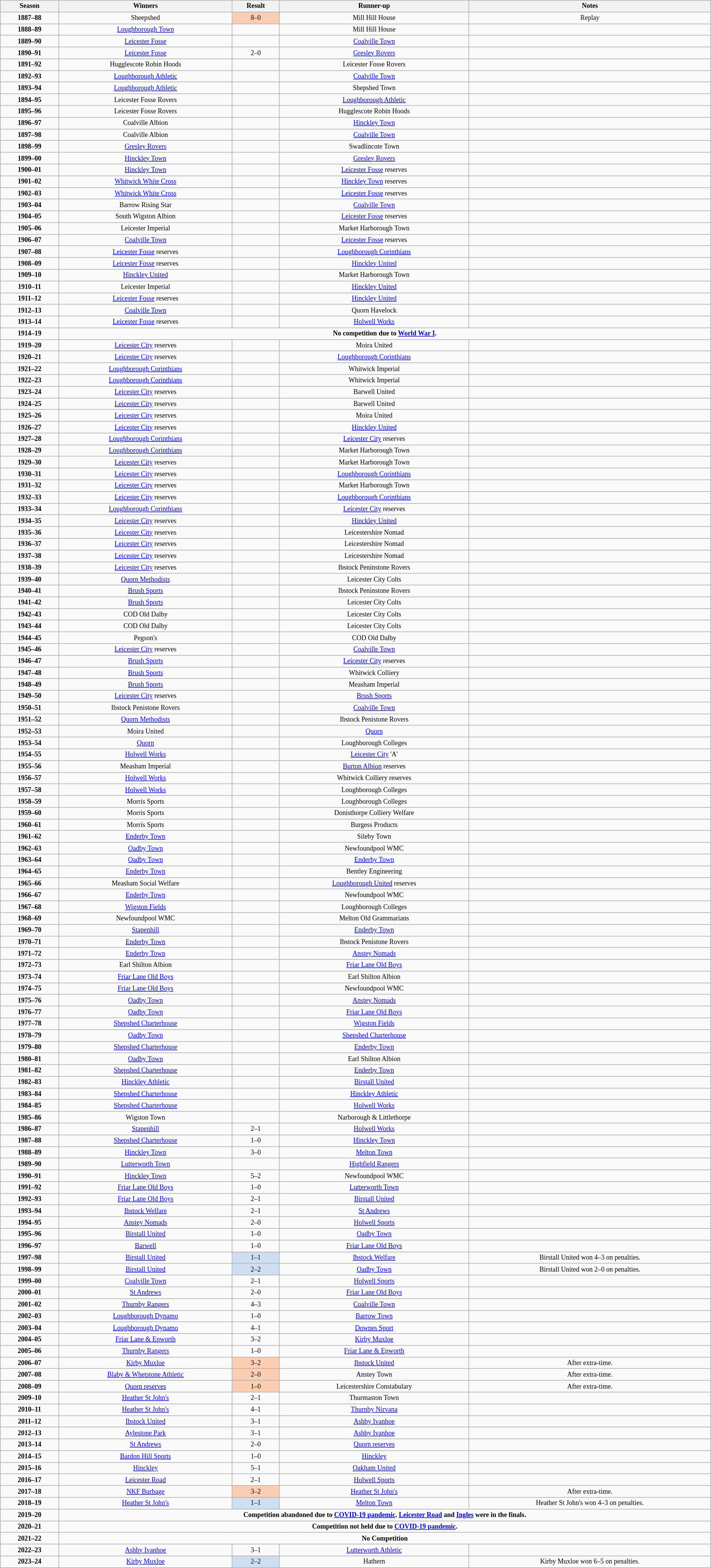<table class="wikitable" style="text-align: center; width: 100%; font-size: 12px">
<tr>
<th>Season</th>
<th>Winners</th>
<th>Result</th>
<th>Runner-up</th>
<th>Notes</th>
</tr>
<tr>
<td><strong>1887–88</strong></td>
<td>Sheepshed</td>
<td style="background-color:#FBCEB1">8–0</td>
<td>Mill Hill House</td>
<td>Replay</td>
</tr>
<tr>
<td><strong>1888–89</strong></td>
<td><a href='#'>Loughborough Town</a></td>
<td></td>
<td>Mill Hill House</td>
<td></td>
</tr>
<tr>
<td><strong>1889–90</strong></td>
<td><a href='#'>Leicester Fosse</a></td>
<td></td>
<td><a href='#'>Coalville Town</a></td>
<td></td>
</tr>
<tr>
<td><strong>1890–91</strong></td>
<td><a href='#'>Leicester Fosse</a></td>
<td>2–0</td>
<td><a href='#'>Gresley Rovers</a></td>
<td></td>
</tr>
<tr>
<td><strong>1891–92</strong></td>
<td>Hugglescote Robin Hoods</td>
<td></td>
<td>Leicester Fosse Rovers</td>
<td></td>
</tr>
<tr>
<td><strong>1892–93</strong></td>
<td><a href='#'>Loughborough Athletic</a></td>
<td></td>
<td><a href='#'>Coalville Town</a></td>
<td></td>
</tr>
<tr>
<td><strong>1893–94</strong></td>
<td><a href='#'>Loughborough Athletic</a></td>
<td></td>
<td>Shepshed Town</td>
<td></td>
</tr>
<tr>
<td><strong>1894–95</strong></td>
<td>Leicester Fosse Rovers</td>
<td></td>
<td><a href='#'>Loughborough Athletic</a></td>
<td></td>
</tr>
<tr>
<td><strong>1895–96</strong></td>
<td>Leicester Fosse Rovers</td>
<td></td>
<td>Hugglescote Robin Hoods</td>
<td></td>
</tr>
<tr>
<td><strong>1896–97</strong></td>
<td>Coalville Albion</td>
<td></td>
<td><a href='#'>Hinckley Town</a></td>
<td></td>
</tr>
<tr>
<td><strong>1897–98</strong></td>
<td>Coalville Albion</td>
<td></td>
<td><a href='#'>Coalville Town</a></td>
<td></td>
</tr>
<tr>
<td><strong>1898–99</strong></td>
<td><a href='#'>Gresley Rovers</a></td>
<td></td>
<td>Swadlincote Town</td>
<td></td>
</tr>
<tr>
<td><strong>1899–00</strong></td>
<td><a href='#'>Hinckley Town</a></td>
<td></td>
<td><a href='#'>Gresley Rovers</a></td>
<td></td>
</tr>
<tr>
<td><strong>1900–01</strong></td>
<td><a href='#'>Hinckley Town</a></td>
<td></td>
<td><a href='#'>Leicester Fosse</a> reserves</td>
<td></td>
</tr>
<tr>
<td><strong>1901–02</strong></td>
<td><a href='#'>Whitwick White Cross</a></td>
<td></td>
<td><a href='#'>Hinckley Town</a> reserves</td>
<td></td>
</tr>
<tr>
<td><strong>1902–03</strong></td>
<td><a href='#'>Whitwick White Cross</a></td>
<td></td>
<td><a href='#'>Leicester Fosse</a> reserves</td>
<td></td>
</tr>
<tr>
<td><strong>1903–04</strong></td>
<td>Barrow Rising Star</td>
<td></td>
<td><a href='#'>Coalville Town</a></td>
<td></td>
</tr>
<tr>
<td><strong>1904–05</strong></td>
<td>South Wigston Albion</td>
<td></td>
<td><a href='#'>Leicester Fosse</a> reserves</td>
<td></td>
</tr>
<tr>
<td><strong>1905–06</strong></td>
<td>Leicester Imperial</td>
<td></td>
<td>Market Harborough Town</td>
<td></td>
</tr>
<tr>
<td><strong>1906–07</strong></td>
<td><a href='#'>Coalville Town</a></td>
<td></td>
<td><a href='#'>Leicester Fosse</a> reserves</td>
<td></td>
</tr>
<tr>
<td><strong>1907–08</strong></td>
<td><a href='#'>Leicester Fosse</a> reserves</td>
<td></td>
<td><a href='#'>Loughborough Corinthians</a></td>
<td></td>
</tr>
<tr>
<td><strong>1908–09</strong></td>
<td><a href='#'>Leicester Fosse</a> reserves</td>
<td></td>
<td><a href='#'>Hinckley United</a></td>
<td></td>
</tr>
<tr>
<td><strong>1909–10</strong></td>
<td><a href='#'>Hinckley United</a></td>
<td></td>
<td>Market Harborough Town</td>
<td></td>
</tr>
<tr>
<td><strong>1910–11</strong></td>
<td>Leicester Imperial</td>
<td></td>
<td><a href='#'>Hinckley United</a></td>
<td></td>
</tr>
<tr>
<td><strong>1911–12</strong></td>
<td><a href='#'>Leicester Fosse</a> reserves</td>
<td></td>
<td><a href='#'>Hinckley United</a></td>
<td></td>
</tr>
<tr>
<td><strong>1912–13</strong></td>
<td><a href='#'>Coalville Town</a></td>
<td></td>
<td>Quorn Havelock</td>
<td></td>
</tr>
<tr>
<td><strong>1913–14</strong></td>
<td><a href='#'>Leicester Fosse</a> reserves</td>
<td></td>
<td><a href='#'>Holwell Works</a></td>
<td></td>
</tr>
<tr>
<td><strong>1914–19</strong></td>
<td colspan=5><strong>No competition due to <a href='#'>World War I</a>.</strong></td>
</tr>
<tr>
<td><strong>1919–20</strong></td>
<td><a href='#'>Leicester City</a> reserves</td>
<td></td>
<td>Moira United</td>
<td></td>
</tr>
<tr>
<td><strong>1920–21</strong></td>
<td><a href='#'>Leicester City</a> reserves</td>
<td></td>
<td><a href='#'>Loughborough Corinthians</a></td>
<td></td>
</tr>
<tr>
<td><strong>1921–22</strong></td>
<td><a href='#'>Loughborough Corinthians</a></td>
<td></td>
<td>Whitwick Imperial</td>
<td></td>
</tr>
<tr>
<td><strong>1922–23</strong></td>
<td><a href='#'>Loughborough Corinthians</a></td>
<td></td>
<td>Whitwick Imperial</td>
<td></td>
</tr>
<tr>
<td><strong>1923–24</strong></td>
<td><a href='#'>Leicester City</a> reserves</td>
<td></td>
<td>Barwell United</td>
<td></td>
</tr>
<tr>
<td><strong>1924–25</strong></td>
<td><a href='#'>Leicester City</a> reserves</td>
<td></td>
<td>Barwell United</td>
<td></td>
</tr>
<tr>
<td><strong>1925–26</strong></td>
<td><a href='#'>Leicester City</a> reserves</td>
<td></td>
<td>Moira United</td>
<td></td>
</tr>
<tr>
<td><strong>1926–27</strong></td>
<td><a href='#'>Leicester City</a> reserves</td>
<td></td>
<td><a href='#'>Hinckley United</a></td>
<td></td>
</tr>
<tr>
<td><strong>1927–28</strong></td>
<td><a href='#'>Loughborough Corinthians</a></td>
<td></td>
<td><a href='#'>Leicester City</a> reserves</td>
<td></td>
</tr>
<tr>
<td><strong>1928–29</strong></td>
<td><a href='#'>Loughborough Corinthians</a></td>
<td></td>
<td>Market Harborough Town</td>
<td></td>
</tr>
<tr>
<td><strong>1929–30</strong></td>
<td><a href='#'>Leicester City</a> reserves</td>
<td></td>
<td>Market Harborough Town</td>
<td></td>
</tr>
<tr>
<td><strong>1930–31</strong></td>
<td><a href='#'>Leicester City</a> reserves</td>
<td></td>
<td><a href='#'>Loughborough Corinthians</a></td>
<td></td>
</tr>
<tr>
<td><strong>1931–32</strong></td>
<td><a href='#'>Leicester City</a> reserves</td>
<td></td>
<td>Market Harborough Town</td>
<td></td>
</tr>
<tr>
<td><strong>1932–33</strong></td>
<td><a href='#'>Leicester City</a> reserves</td>
<td></td>
<td><a href='#'>Loughborough Corinthians</a></td>
<td></td>
</tr>
<tr>
<td><strong>1933–34</strong></td>
<td><a href='#'>Loughborough Corinthians</a></td>
<td></td>
<td><a href='#'>Leicester City</a> reserves</td>
<td></td>
</tr>
<tr>
<td><strong>1934–35</strong></td>
<td><a href='#'>Leicester City</a> reserves</td>
<td></td>
<td><a href='#'>Hinckley United</a></td>
<td></td>
</tr>
<tr>
<td><strong>1935–36</strong></td>
<td><a href='#'>Leicester City</a> reserves</td>
<td></td>
<td>Leicestershire Nomad</td>
<td></td>
</tr>
<tr>
<td><strong>1936–37</strong></td>
<td><a href='#'>Leicester City</a> reserves</td>
<td></td>
<td>Leicestershire Nomad</td>
<td></td>
</tr>
<tr>
<td><strong>1937–38</strong></td>
<td><a href='#'>Leicester City</a> reserves</td>
<td></td>
<td>Leicestershire Nomad</td>
<td></td>
</tr>
<tr>
<td><strong>1938–39</strong></td>
<td><a href='#'>Leicester City</a> reserves</td>
<td></td>
<td>Ibstock Peninstone Rovers</td>
<td></td>
</tr>
<tr>
<td><strong>1939–40</strong></td>
<td><a href='#'>Quorn Methodists</a></td>
<td></td>
<td>Leicester City Colts</td>
<td></td>
</tr>
<tr>
<td><strong>1940–41</strong></td>
<td><a href='#'>Brush Sports</a></td>
<td></td>
<td>Ibstock Peninstone Rovers</td>
<td></td>
</tr>
<tr>
<td><strong>1941–42</strong></td>
<td><a href='#'>Brush Sports</a></td>
<td></td>
<td>Leicester City Colts</td>
<td></td>
</tr>
<tr>
<td><strong>1942–43</strong></td>
<td>COD Old Dalby</td>
<td></td>
<td>Leicester City Colts</td>
<td></td>
</tr>
<tr>
<td><strong>1943–44</strong></td>
<td>COD Old Dalby</td>
<td></td>
<td>Leicester City Colts</td>
<td></td>
</tr>
<tr>
<td><strong>1944–45</strong></td>
<td>Pegson's</td>
<td></td>
<td>COD Old Dalby</td>
<td></td>
</tr>
<tr>
<td><strong>1945–46</strong></td>
<td><a href='#'>Leicester City</a> reserves</td>
<td></td>
<td><a href='#'>Coalville Town</a></td>
<td></td>
</tr>
<tr>
<td><strong>1946–47</strong></td>
<td><a href='#'>Brush Sports</a></td>
<td></td>
<td><a href='#'>Leicester City</a> reserves</td>
<td></td>
</tr>
<tr>
<td><strong>1947–48</strong></td>
<td><a href='#'>Brush Sports</a></td>
<td></td>
<td>Whitwick Colliery</td>
<td></td>
</tr>
<tr>
<td><strong>1948–49</strong></td>
<td><a href='#'>Brush Sports</a></td>
<td></td>
<td>Measham Imperial</td>
<td></td>
</tr>
<tr>
<td><strong>1949–50</strong></td>
<td><a href='#'>Leicester City</a> reserves</td>
<td></td>
<td><a href='#'>Brush Sports</a></td>
<td></td>
</tr>
<tr>
<td><strong>1950–51</strong></td>
<td>Ibstock Penistone Rovers</td>
<td></td>
<td><a href='#'>Coalville Town</a></td>
<td></td>
</tr>
<tr>
<td><strong>1951–52</strong></td>
<td><a href='#'>Quorn Methodists</a></td>
<td></td>
<td>Ibstock Penistone Rovers</td>
<td></td>
</tr>
<tr>
<td><strong>1952–53</strong></td>
<td>Moira United</td>
<td></td>
<td><a href='#'>Quorn</a></td>
<td></td>
</tr>
<tr>
<td><strong>1953–54</strong></td>
<td><a href='#'>Quorn</a></td>
<td></td>
<td>Loughborough Colleges</td>
<td></td>
</tr>
<tr>
<td><strong>1954–55</strong></td>
<td><a href='#'>Holwell Works</a></td>
<td></td>
<td><a href='#'>Leicester City</a> 'A'</td>
<td></td>
</tr>
<tr>
<td><strong>1955–56</strong></td>
<td>Measham Imperial</td>
<td></td>
<td><a href='#'>Burton Albion</a> reserves</td>
<td></td>
</tr>
<tr>
<td><strong>1956–57</strong></td>
<td><a href='#'>Holwell Works</a></td>
<td></td>
<td>Whitwick Colliery reserves</td>
<td></td>
</tr>
<tr>
<td><strong>1957–58</strong></td>
<td><a href='#'>Holwell Works</a></td>
<td></td>
<td>Loughborough Colleges</td>
<td></td>
</tr>
<tr>
<td><strong>1958–59</strong></td>
<td>Morris Sports</td>
<td></td>
<td>Loughborough Colleges</td>
<td></td>
</tr>
<tr>
<td><strong>1959–60</strong></td>
<td>Morris Sports</td>
<td></td>
<td>Donisthorpe Colliery Welfare</td>
<td></td>
</tr>
<tr>
<td><strong>1960–61</strong></td>
<td>Morris Sports</td>
<td></td>
<td>Burgess Products</td>
<td></td>
</tr>
<tr>
<td><strong>1961–62</strong></td>
<td><a href='#'>Enderby Town</a></td>
<td></td>
<td>Sileby Town</td>
<td></td>
</tr>
<tr>
<td><strong>1962–63</strong></td>
<td><a href='#'>Oadby Town</a></td>
<td></td>
<td>Newfoundpool WMC</td>
<td></td>
</tr>
<tr>
<td><strong>1963–64</strong></td>
<td><a href='#'>Oadby Town</a></td>
<td></td>
<td><a href='#'>Enderby Town</a></td>
<td></td>
</tr>
<tr>
<td><strong>1964–65</strong></td>
<td><a href='#'>Enderby Town</a></td>
<td></td>
<td>Bentley Engineering</td>
<td></td>
</tr>
<tr>
<td><strong>1965–66</strong></td>
<td>Measham Social Welfare</td>
<td></td>
<td><a href='#'>Loughborough United</a> reserves</td>
<td></td>
</tr>
<tr>
<td><strong>1966–67</strong></td>
<td><a href='#'>Enderby Town</a></td>
<td></td>
<td>Newfoundpool WMC</td>
<td></td>
</tr>
<tr>
<td><strong>1967–68</strong></td>
<td><a href='#'>Wigston Fields</a></td>
<td></td>
<td>Loughborough Colleges</td>
<td></td>
</tr>
<tr>
<td><strong>1968–69</strong></td>
<td>Newfoundpool WMC</td>
<td></td>
<td>Melton Old Grammarians</td>
<td></td>
</tr>
<tr>
<td><strong>1969–70</strong></td>
<td><a href='#'>Stapenhill</a></td>
<td></td>
<td><a href='#'>Enderby Town</a></td>
<td></td>
</tr>
<tr>
<td><strong>1970–71</strong></td>
<td><a href='#'>Enderby Town</a></td>
<td></td>
<td>Ibstock Penistone Rovers</td>
<td></td>
</tr>
<tr>
<td><strong>1971–72</strong></td>
<td><a href='#'>Enderby Town</a></td>
<td></td>
<td><a href='#'>Anstey Nomads</a></td>
<td></td>
</tr>
<tr>
<td><strong>1972–73</strong></td>
<td>Earl Shilton Albion</td>
<td></td>
<td><a href='#'>Friar Lane Old Boys</a></td>
<td></td>
</tr>
<tr>
<td><strong>1973–74</strong></td>
<td><a href='#'>Friar Lane Old Boys</a></td>
<td></td>
<td>Earl Shilton Albion</td>
<td></td>
</tr>
<tr>
<td><strong>1974–75</strong></td>
<td><a href='#'>Friar Lane Old Boys</a></td>
<td></td>
<td>Newfoundpool WMC</td>
<td></td>
</tr>
<tr>
<td><strong>1975–76</strong></td>
<td><a href='#'>Oadby Town</a></td>
<td></td>
<td><a href='#'>Anstey Nomads</a></td>
<td></td>
</tr>
<tr>
<td><strong>1976–77</strong></td>
<td><a href='#'>Oadby Town</a></td>
<td></td>
<td><a href='#'>Friar Lane Old Boys</a></td>
<td></td>
</tr>
<tr>
<td><strong>1977–78</strong></td>
<td><a href='#'>Shepshed Charterhouse</a></td>
<td></td>
<td><a href='#'>Wigston Fields</a></td>
<td></td>
</tr>
<tr>
<td><strong>1978–79</strong></td>
<td><a href='#'>Oadby Town</a></td>
<td></td>
<td><a href='#'>Shepshed Charterhouse</a></td>
<td></td>
</tr>
<tr>
<td><strong>1979–80</strong></td>
<td><a href='#'>Shepshed Charterhouse</a></td>
<td></td>
<td><a href='#'>Enderby Town</a></td>
<td></td>
</tr>
<tr>
<td><strong>1980–81</strong></td>
<td><a href='#'>Oadby Town</a></td>
<td></td>
<td>Earl Shilton Albion</td>
<td></td>
</tr>
<tr>
<td><strong>1981–82</strong></td>
<td><a href='#'>Shepshed Charterhouse</a></td>
<td></td>
<td><a href='#'>Enderby Town</a></td>
<td></td>
</tr>
<tr>
<td><strong>1982–83</strong></td>
<td><a href='#'>Hinckley Athletic</a></td>
<td></td>
<td><a href='#'>Birstall United</a></td>
<td></td>
</tr>
<tr>
<td><strong>1983–84</strong></td>
<td><a href='#'>Shepshed Charterhouse</a></td>
<td></td>
<td><a href='#'>Hinckley Athletic</a></td>
<td></td>
</tr>
<tr>
<td><strong>1984–85</strong></td>
<td><a href='#'>Shepshed Charterhouse</a></td>
<td></td>
<td><a href='#'>Holwell Works</a></td>
<td></td>
</tr>
<tr>
<td><strong>1985–86</strong></td>
<td>Wigston Town</td>
<td></td>
<td>Narborough & Littlethorpe</td>
<td></td>
</tr>
<tr>
<td><strong>1986–87</strong></td>
<td><a href='#'>Stapenhill</a></td>
<td>2–1</td>
<td><a href='#'>Holwell Works</a></td>
<td></td>
</tr>
<tr>
<td><strong>1987–88</strong></td>
<td><a href='#'>Shepshed Charterhouse</a></td>
<td>1–0</td>
<td><a href='#'>Hinckley Town</a></td>
<td></td>
</tr>
<tr>
<td><strong>1988–89</strong></td>
<td><a href='#'>Hinckley Town</a></td>
<td>3–0</td>
<td><a href='#'>Melton Town</a></td>
<td></td>
</tr>
<tr>
<td><strong>1989–90</strong></td>
<td><a href='#'>Lutterworth Town</a></td>
<td></td>
<td><a href='#'>Highfield Rangers</a></td>
<td></td>
</tr>
<tr>
<td><strong>1990–91</strong></td>
<td><a href='#'>Hinckley Town</a></td>
<td>5–2</td>
<td>Newfoundpool WMC</td>
<td></td>
</tr>
<tr>
<td><strong>1991–92</strong></td>
<td><a href='#'>Friar Lane Old Boys</a></td>
<td>1–0</td>
<td><a href='#'>Lutterworth Town</a></td>
<td></td>
</tr>
<tr>
<td><strong>1992–93</strong></td>
<td><a href='#'>Friar Lane Old Boys</a></td>
<td>2–1</td>
<td><a href='#'>Birstall United</a></td>
<td></td>
</tr>
<tr>
<td><strong>1993–94</strong></td>
<td><a href='#'>Ibstock Welfare</a></td>
<td>2–1</td>
<td><a href='#'>St Andrews</a></td>
<td></td>
</tr>
<tr>
<td><strong>1994–95</strong></td>
<td><a href='#'>Anstey Nomads</a></td>
<td>2–0</td>
<td><a href='#'>Holwell Sports</a></td>
<td></td>
</tr>
<tr>
<td><strong>1995–96</strong></td>
<td><a href='#'>Birstall United</a></td>
<td>1–0</td>
<td><a href='#'>Oadby Town</a></td>
<td></td>
</tr>
<tr>
<td><strong>1996–97</strong></td>
<td><a href='#'>Barwell</a></td>
<td>1–0</td>
<td><a href='#'>Friar Lane Old Boys</a></td>
<td></td>
</tr>
<tr>
<td><strong>1997–98</strong></td>
<td><a href='#'>Birstall United</a></td>
<td style="background-color:#cedff2">1–1</td>
<td><a href='#'>Ibstock Welfare</a></td>
<td>Birstall United won 4–3 on penalties.</td>
</tr>
<tr>
<td><strong>1998–99</strong></td>
<td><a href='#'>Birstall United</a></td>
<td style="background-color:#cedff2">2–2</td>
<td><a href='#'>Oadby Town</a></td>
<td>Birstall United won 2–0 on penalties.</td>
</tr>
<tr>
<td><strong>1999–00</strong></td>
<td><a href='#'>Coalville Town</a></td>
<td>2–1</td>
<td><a href='#'>Holwell Sports</a></td>
<td></td>
</tr>
<tr>
<td><strong>2000–01</strong></td>
<td><a href='#'>St Andrews</a></td>
<td>2–0</td>
<td><a href='#'>Friar Lane Old Boys</a></td>
<td></td>
</tr>
<tr>
<td><strong>2001–02</strong></td>
<td><a href='#'>Thurnby Rangers</a></td>
<td>4–3</td>
<td><a href='#'>Coalville Town</a></td>
<td></td>
</tr>
<tr>
<td><strong>2002–03</strong></td>
<td><a href='#'>Loughborough Dynamo</a></td>
<td>1–0</td>
<td><a href='#'>Barrow Town</a></td>
<td></td>
</tr>
<tr>
<td><strong>2003–04</strong></td>
<td><a href='#'>Loughborough Dynamo</a></td>
<td>4–1</td>
<td><a href='#'>Downes Sport</a></td>
<td></td>
</tr>
<tr>
<td><strong>2004–05</strong></td>
<td><a href='#'>Friar Lane & Epworth</a></td>
<td>3–2</td>
<td><a href='#'>Kirby Muxloe</a></td>
<td></td>
</tr>
<tr>
<td><strong>2005–06</strong></td>
<td><a href='#'>Thurnby Rangers</a></td>
<td>1–0</td>
<td><a href='#'>Friar Lane & Epworth</a></td>
<td></td>
</tr>
<tr>
<td><strong>2006–07</strong></td>
<td><a href='#'>Kirby Muxloe</a></td>
<td style="background-color:#FBCEB1">3–2</td>
<td><a href='#'>Ibstock United</a></td>
<td>After extra-time.</td>
</tr>
<tr>
<td><strong>2007–08</strong></td>
<td><a href='#'>Blaby & Whetstone Athletic</a></td>
<td style="background-color:#FBCEB1">2–0</td>
<td>Anstey Town</td>
<td>After extra-time.</td>
</tr>
<tr>
<td><strong>2008–09</strong></td>
<td><a href='#'>Quorn reserves</a></td>
<td style="background-color:#FBCEB1">1–0</td>
<td>Leicestershire Constabulary</td>
<td>After extra-time.</td>
</tr>
<tr>
<td><strong>2009–10</strong></td>
<td><a href='#'>Heather St John's</a></td>
<td>2–1</td>
<td>Thurmaston Town</td>
<td></td>
</tr>
<tr>
<td><strong>2010–11</strong></td>
<td><a href='#'>Heather St John's</a></td>
<td>4–1</td>
<td><a href='#'>Thurnby Nirvana</a></td>
<td></td>
</tr>
<tr>
<td><strong>2011–12</strong></td>
<td><a href='#'>Ibstock United</a></td>
<td>3–1</td>
<td><a href='#'>Ashby Ivanhoe</a></td>
<td></td>
</tr>
<tr>
<td><strong>2012–13</strong></td>
<td><a href='#'>Aylestone Park</a></td>
<td>3–1</td>
<td><a href='#'>Ashby Ivanhoe</a></td>
<td></td>
</tr>
<tr>
<td><strong>2013–14</strong></td>
<td><a href='#'>St Andrews</a></td>
<td>2–0</td>
<td><a href='#'>Quorn reserves</a></td>
<td></td>
</tr>
<tr>
<td><strong>2014–15</strong></td>
<td><a href='#'>Bardon Hill Sports</a></td>
<td>1–0</td>
<td><a href='#'>Hinckley</a></td>
<td></td>
</tr>
<tr>
<td><strong>2015–16</strong></td>
<td><a href='#'>Hinckley</a></td>
<td>5–1</td>
<td><a href='#'>Oakham United</a></td>
<td></td>
</tr>
<tr>
<td><strong>2016–17</strong></td>
<td><a href='#'>Leicester Road</a></td>
<td>2–1</td>
<td><a href='#'>Holwell Sports</a></td>
<td></td>
</tr>
<tr>
<td><strong>2017–18</strong></td>
<td><a href='#'>NKF Burbage</a></td>
<td style="background-color:#FBCEB1">3–2</td>
<td><a href='#'>Heather St John's</a></td>
<td>After extra-time.</td>
</tr>
<tr>
<td><strong>2018–19</strong></td>
<td><a href='#'>Heather St John's</a></td>
<td style="background-color:#cedff2">1–1</td>
<td><a href='#'>Melton Town</a></td>
<td>Heather St John's won 4–3 on penalties.</td>
</tr>
<tr>
<td><strong>2019–20</strong></td>
<td colspan=5><strong>Competition abandoned due to <a href='#'>COVID-19 pandemic</a>. <a href='#'>Leicester Road</a> and <a href='#'>Ingles</a> were in the finals.</strong></td>
</tr>
<tr>
<td><strong>2020–21</strong></td>
<td colspan=5><strong>Competition not held due to <a href='#'>COVID-19 pandemic</a>.</strong></td>
</tr>
<tr>
<td><strong>2021–22</strong></td>
<td colspan=5><strong>No Competition</strong></td>
</tr>
<tr>
<td><strong>2022–23</strong></td>
<td><a href='#'>Ashby Ivanhoe</a></td>
<td>3–1</td>
<td><a href='#'>Lutterworth Athletic</a></td>
<td></td>
</tr>
<tr>
<td><strong>2023–24</strong></td>
<td><a href='#'>Kirby Muxloe</a></td>
<td style="background-color:#cedff2">2–2</td>
<td>Hathern</td>
<td>Kirby Muxloe won 6–5 on penalties.</td>
</tr>
</table>
